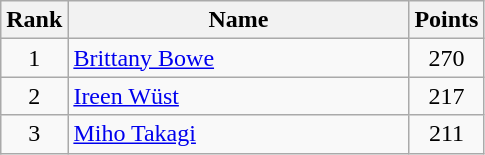<table class="wikitable" border="1" style="text-align:center">
<tr>
<th width=30>Rank</th>
<th width=220>Name</th>
<th width=25>Points</th>
</tr>
<tr>
<td>1</td>
<td align="left"> <a href='#'>Brittany Bowe</a></td>
<td>270</td>
</tr>
<tr>
<td>2</td>
<td align="left"> <a href='#'>Ireen Wüst</a></td>
<td>217</td>
</tr>
<tr>
<td>3</td>
<td align="left"> <a href='#'>Miho Takagi</a></td>
<td>211</td>
</tr>
</table>
